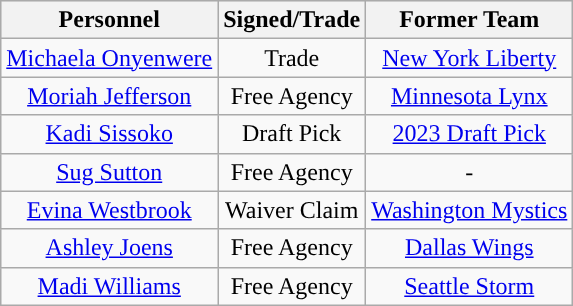<table class="wikitable" style="text-align: center">
<tr align="center" bgcolor="#dddddd">
<th><strong>Personnel</strong></th>
<th><strong>Signed/Trade</strong></th>
<th><strong>Former Team</strong></th>
</tr>
<tr>
<td><a href='#'>Michaela Onyenwere</a></td>
<td>Trade</td>
<td><a href='#'>New York Liberty</a></td>
</tr>
<tr>
<td><a href='#'>Moriah Jefferson</a></td>
<td>Free Agency</td>
<td><a href='#'>Minnesota Lynx</a></td>
</tr>
<tr>
<td><a href='#'>Kadi Sissoko</a></td>
<td>Draft Pick</td>
<td><a href='#'>2023 Draft Pick</a></td>
</tr>
<tr>
<td><a href='#'>Sug Sutton</a></td>
<td>Free Agency</td>
<td>-</td>
</tr>
<tr>
<td><a href='#'>Evina Westbrook</a></td>
<td>Waiver Claim</td>
<td><a href='#'>Washington Mystics</a></td>
</tr>
<tr>
<td><a href='#'>Ashley Joens</a></td>
<td>Free Agency</td>
<td><a href='#'>Dallas Wings</a></td>
</tr>
<tr>
<td><a href='#'>Madi Williams</a></td>
<td>Free Agency</td>
<td><a href='#'>Seattle Storm</a></td>
</tr>
</table>
